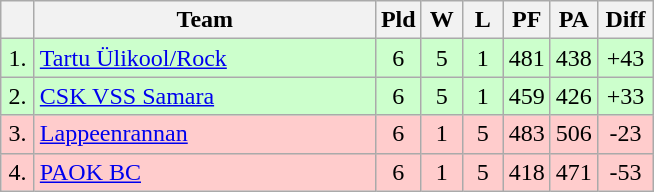<table class=wikitable style="text-align:center">
<tr>
<th width=15></th>
<th width=220>Team</th>
<th width=20>Pld</th>
<th width=20>W</th>
<th width=20>L</th>
<th width=20>PF</th>
<th width=20>PA</th>
<th width=30>Diff</th>
</tr>
<tr style="background: #ccffcc;">
<td>1.</td>
<td align=left> <a href='#'>Tartu Ülikool/Rock</a></td>
<td>6</td>
<td>5</td>
<td>1</td>
<td>481</td>
<td>438</td>
<td>+43</td>
</tr>
<tr style="background: #ccffcc;">
<td>2.</td>
<td align=left> <a href='#'>CSK VSS Samara</a></td>
<td>6</td>
<td>5</td>
<td>1</td>
<td>459</td>
<td>426</td>
<td>+33</td>
</tr>
<tr style="background: #ffcccc;">
<td>3.</td>
<td align=left> <a href='#'>Lappeenrannan</a></td>
<td>6</td>
<td>1</td>
<td>5</td>
<td>483</td>
<td>506</td>
<td>-23</td>
</tr>
<tr style="background: #ffcccc;">
<td>4.</td>
<td align=left> <a href='#'>PAOK BC</a></td>
<td>6</td>
<td>1</td>
<td>5</td>
<td>418</td>
<td>471</td>
<td>-53</td>
</tr>
</table>
